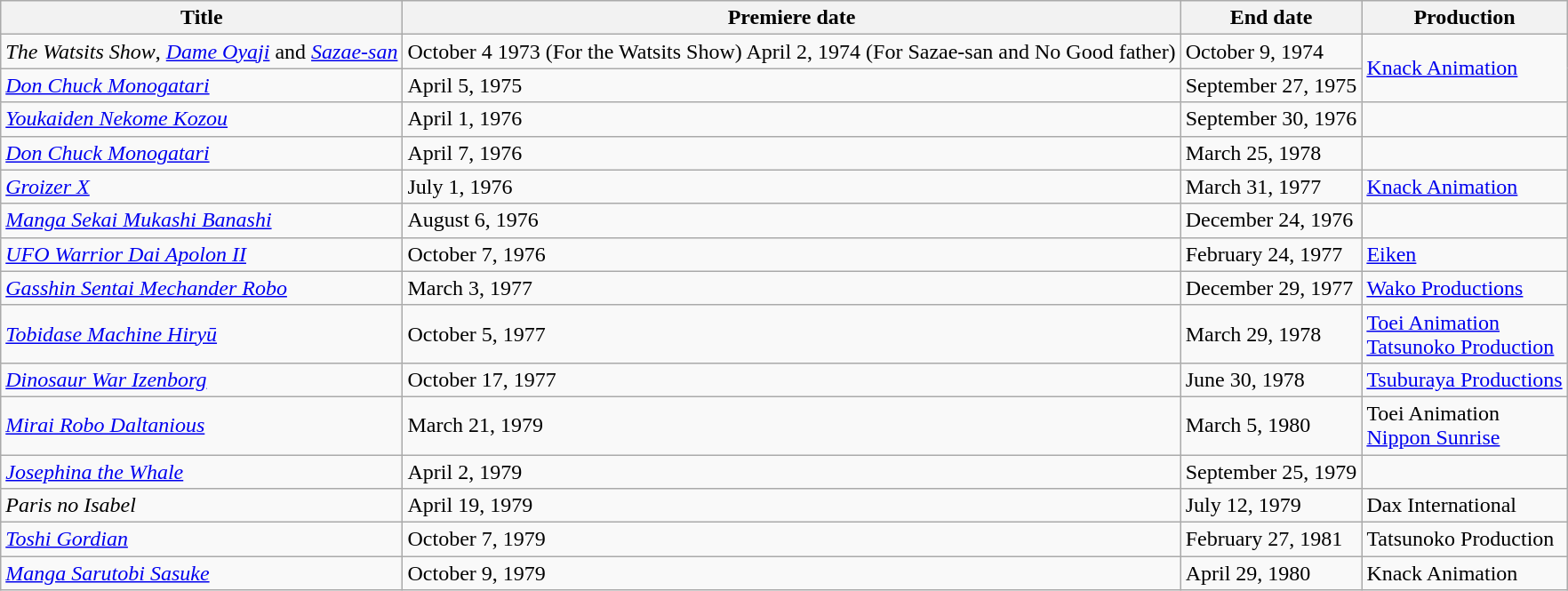<table class="wikitable sortable">
<tr>
<th>Title</th>
<th>Premiere date</th>
<th>End date</th>
<th>Production</th>
</tr>
<tr>
<td><em>The Watsits Show</em>, <em><a href='#'>Dame Oyaji</a></em> and <em><a href='#'>Sazae-san</a></em></td>
<td>October 4 1973 (For the Watsits Show) April 2, 1974 (For Sazae-san and No Good father)</td>
<td>October 9, 1974</td>
<td rowspan="2"><a href='#'>Knack Animation</a></td>
</tr>
<tr>
<td><em><a href='#'>Don Chuck Monogatari</a></em></td>
<td>April 5, 1975</td>
<td>September 27, 1975</td>
</tr>
<tr>
<td><em><a href='#'>Youkaiden Nekome Kozou</a></em></td>
<td>April 1, 1976</td>
<td>September 30, 1976</td>
<td></td>
</tr>
<tr>
<td><em><a href='#'>Don Chuck Monogatari</a></em></td>
<td>April 7, 1976</td>
<td>March 25, 1978</td>
<td></td>
</tr>
<tr>
<td><em><a href='#'>Groizer X</a></em></td>
<td>July 1, 1976</td>
<td>March 31, 1977</td>
<td><a href='#'>Knack Animation</a></td>
</tr>
<tr>
<td><em><a href='#'>Manga Sekai Mukashi Banashi</a></em></td>
<td>August 6, 1976</td>
<td>December 24, 1976</td>
<td></td>
</tr>
<tr>
<td><em><a href='#'>UFO Warrior Dai Apolon II</a></em></td>
<td>October 7, 1976</td>
<td>February 24, 1977</td>
<td><a href='#'>Eiken</a></td>
</tr>
<tr>
<td><em><a href='#'>Gasshin Sentai Mechander Robo</a></em></td>
<td>March 3, 1977</td>
<td>December 29, 1977</td>
<td><a href='#'>Wako Productions</a></td>
</tr>
<tr>
<td><em><a href='#'>Tobidase Machine Hiryū</a></em></td>
<td>October 5, 1977</td>
<td>March 29, 1978</td>
<td><a href='#'>Toei Animation</a><br><a href='#'>Tatsunoko Production</a></td>
</tr>
<tr>
<td><em><a href='#'>Dinosaur War Izenborg</a></em></td>
<td>October 17, 1977</td>
<td>June 30, 1978</td>
<td><a href='#'>Tsuburaya Productions</a></td>
</tr>
<tr>
<td><em><a href='#'>Mirai Robo Daltanious</a></em></td>
<td>March 21, 1979</td>
<td>March 5, 1980</td>
<td>Toei Animation<br><a href='#'>Nippon Sunrise</a></td>
</tr>
<tr>
<td><em><a href='#'>Josephina the Whale</a></em></td>
<td>April 2, 1979</td>
<td>September 25, 1979</td>
<td></td>
</tr>
<tr>
<td><em>Paris no Isabel</em></td>
<td>April 19, 1979</td>
<td>July 12, 1979</td>
<td>Dax International</td>
</tr>
<tr>
<td><em><a href='#'>Toshi Gordian</a></em></td>
<td>October 7, 1979</td>
<td>February 27, 1981</td>
<td>Tatsunoko Production</td>
</tr>
<tr>
<td><em><a href='#'>Manga Sarutobi Sasuke</a></em></td>
<td>October 9, 1979</td>
<td>April 29, 1980</td>
<td>Knack Animation</td>
</tr>
</table>
